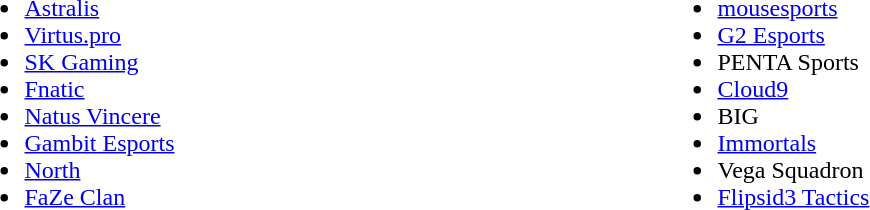<table cellspacing="10">
<tr>
<td valign="top" width="450px"><br><ul><li><a href='#'>Astralis</a></li><li><a href='#'>Virtus.pro</a></li><li><a href='#'>SK Gaming</a></li><li><a href='#'>Fnatic</a></li><li><a href='#'>Natus Vincere</a></li><li><a href='#'>Gambit Esports</a></li><li><a href='#'>North</a></li><li><a href='#'>FaZe Clan</a></li></ul></td>
<td valign="top"><br><ul><li><a href='#'>mousesports</a></li><li><a href='#'>G2 Esports</a></li><li>PENTA Sports</li><li><a href='#'>Cloud9</a></li><li>BIG</li><li><a href='#'>Immortals</a></li><li>Vega Squadron</li><li><a href='#'>Flipsid3 Tactics</a></li></ul></td>
</tr>
<tr>
</tr>
</table>
